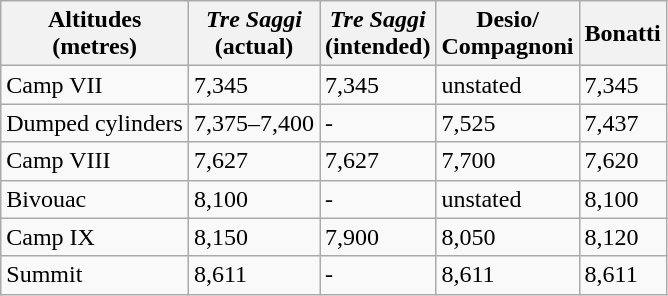<table class="wikitable">
<tr>
<th>Altitudes<br>(metres)</th>
<th><em>Tre Saggi</em><br>(actual)</th>
<th><em>Tre Saggi</em><br>(intended)</th>
<th>Desio/<br> Compagnoni</th>
<th>Bonatti</th>
</tr>
<tr>
<td>Camp VII</td>
<td>7,345</td>
<td>7,345</td>
<td>unstated</td>
<td>7,345</td>
</tr>
<tr>
<td>Dumped cylinders</td>
<td>7,375–7,400</td>
<td>-</td>
<td>7,525</td>
<td>7,437</td>
</tr>
<tr>
<td>Camp VIII</td>
<td>7,627</td>
<td>7,627</td>
<td>7,700</td>
<td>7,620</td>
</tr>
<tr>
<td>Bivouac</td>
<td>8,100</td>
<td>-</td>
<td>unstated</td>
<td>8,100</td>
</tr>
<tr>
<td>Camp IX</td>
<td>8,150</td>
<td>7,900</td>
<td>8,050</td>
<td>8,120</td>
</tr>
<tr>
<td>Summit</td>
<td>8,611</td>
<td>-</td>
<td>8,611</td>
<td>8,611</td>
</tr>
</table>
